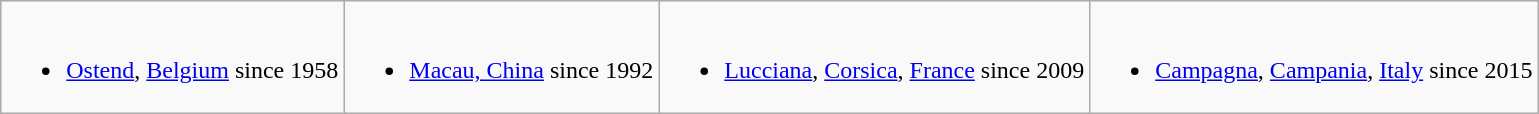<table class="wikitable">
<tr valign="top">
<td><br><ul><li> <a href='#'>Ostend</a>, <a href='#'>Belgium</a> since 1958</li></ul></td>
<td><br><ul><li> <a href='#'>Macau, China</a> since 1992</li></ul></td>
<td><br><ul><li> <a href='#'>Lucciana</a>, <a href='#'>Corsica</a>, <a href='#'>France</a> since 2009</li></ul></td>
<td><br><ul><li> <a href='#'>Campagna</a>, <a href='#'>Campania</a>, <a href='#'>Italy</a> since 2015</li></ul></td>
</tr>
</table>
